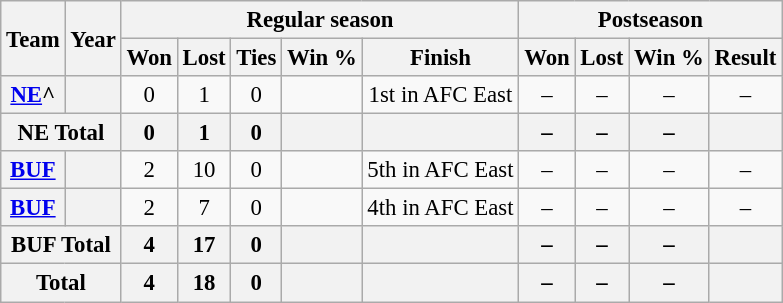<table class="wikitable" style="font-size: 95%; text-align:center;">
<tr>
<th rowspan="2">Team</th>
<th rowspan="2">Year</th>
<th colspan="5">Regular season</th>
<th colspan="4">Postseason</th>
</tr>
<tr>
<th>Won</th>
<th>Lost</th>
<th>Ties</th>
<th>Win %</th>
<th>Finish</th>
<th>Won</th>
<th>Lost</th>
<th>Win %</th>
<th>Result</th>
</tr>
<tr>
<th><a href='#'>NE</a>^</th>
<th></th>
<td>0</td>
<td>1</td>
<td>0</td>
<td></td>
<td>1st in AFC East</td>
<td>–</td>
<td>–</td>
<td>–</td>
<td>–</td>
</tr>
<tr>
<th colspan="2">NE Total</th>
<th>0</th>
<th>1</th>
<th>0</th>
<th></th>
<th></th>
<th>–</th>
<th>–</th>
<th>–</th>
<th></th>
</tr>
<tr>
<th><a href='#'>BUF</a></th>
<th></th>
<td>2</td>
<td>10</td>
<td>0</td>
<td></td>
<td>5th in AFC East</td>
<td>–</td>
<td>–</td>
<td>–</td>
<td>–</td>
</tr>
<tr>
<th><a href='#'>BUF</a></th>
<th></th>
<td>2</td>
<td>7</td>
<td>0</td>
<td></td>
<td>4th in AFC East</td>
<td>–</td>
<td>–</td>
<td>–</td>
<td>–</td>
</tr>
<tr>
<th colspan="2">BUF Total</th>
<th>4</th>
<th>17</th>
<th>0</th>
<th></th>
<th></th>
<th>–</th>
<th>–</th>
<th>–</th>
<th></th>
</tr>
<tr>
<th colspan="2">Total</th>
<th>4</th>
<th>18</th>
<th>0</th>
<th></th>
<th></th>
<th>–</th>
<th>–</th>
<th>–</th>
<th></th>
</tr>
</table>
